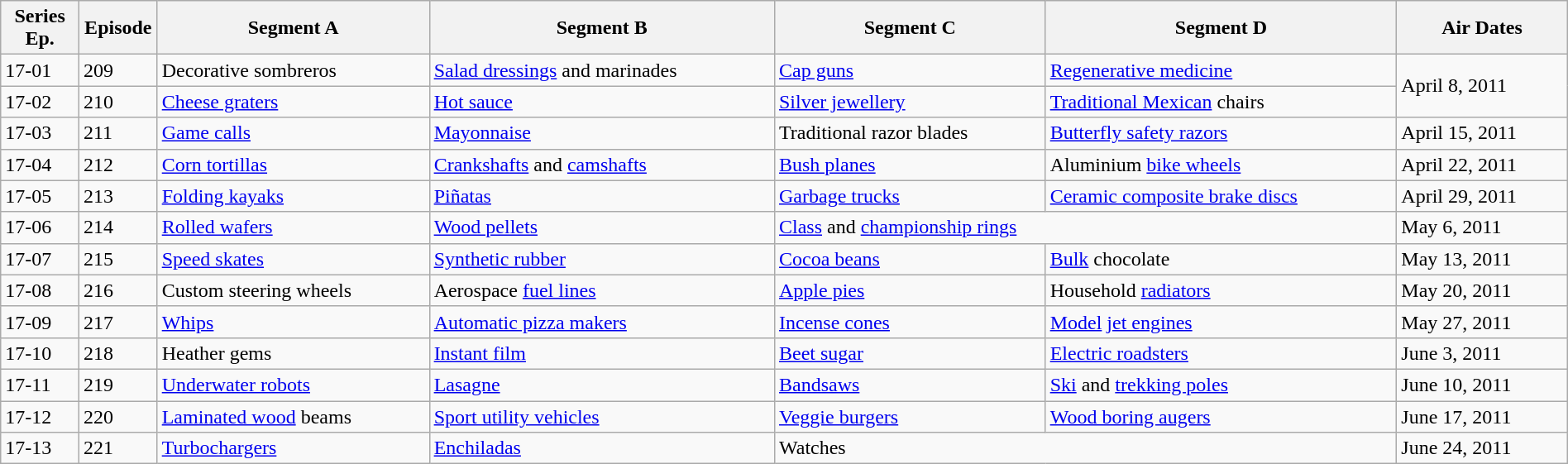<table class="wikitable" style="width:100%;">
<tr>
<th style="width:5%;">Series Ep.</th>
<th style="width:5%;">Episode</th>
<th>Segment A</th>
<th>Segment B</th>
<th>Segment C</th>
<th>Segment D</th>
<th>Air Dates</th>
</tr>
<tr>
<td>17-01</td>
<td>209</td>
<td>Decorative sombreros</td>
<td><a href='#'>Salad dressings</a> and marinades</td>
<td><a href='#'>Cap guns</a></td>
<td><a href='#'>Regenerative medicine</a></td>
<td rowspan="2">April 8, 2011</td>
</tr>
<tr>
<td>17-02</td>
<td>210</td>
<td><a href='#'>Cheese graters</a></td>
<td><a href='#'>Hot sauce</a></td>
<td><a href='#'>Silver jewellery</a></td>
<td><a href='#'>Traditional Mexican</a> chairs</td>
</tr>
<tr>
<td>17-03</td>
<td>211</td>
<td><a href='#'>Game calls</a></td>
<td><a href='#'>Mayonnaise</a></td>
<td>Traditional razor blades</td>
<td><a href='#'>Butterfly safety razors</a></td>
<td>April 15, 2011</td>
</tr>
<tr>
<td>17-04</td>
<td>212</td>
<td><a href='#'>Corn tortillas</a></td>
<td><a href='#'>Crankshafts</a> and <a href='#'>camshafts</a></td>
<td><a href='#'>Bush planes</a></td>
<td>Aluminium <a href='#'>bike wheels</a></td>
<td>April 22, 2011</td>
</tr>
<tr>
<td>17-05</td>
<td>213</td>
<td><a href='#'>Folding kayaks</a></td>
<td><a href='#'>Piñatas</a></td>
<td><a href='#'>Garbage trucks</a></td>
<td><a href='#'>Ceramic composite brake discs</a></td>
<td>April 29, 2011</td>
</tr>
<tr>
<td>17-06</td>
<td>214</td>
<td><a href='#'>Rolled wafers</a></td>
<td><a href='#'>Wood pellets</a></td>
<td colspan="2"><a href='#'>Class</a> and <a href='#'>championship rings</a></td>
<td>May 6, 2011</td>
</tr>
<tr>
<td>17-07</td>
<td>215</td>
<td><a href='#'>Speed skates</a></td>
<td><a href='#'>Synthetic rubber</a></td>
<td><a href='#'>Cocoa beans</a></td>
<td><a href='#'>Bulk</a> chocolate</td>
<td>May 13, 2011</td>
</tr>
<tr>
<td>17-08</td>
<td>216</td>
<td>Custom steering wheels</td>
<td>Aerospace <a href='#'>fuel lines</a></td>
<td><a href='#'>Apple pies</a></td>
<td>Household <a href='#'>radiators</a></td>
<td>May 20, 2011</td>
</tr>
<tr>
<td>17-09</td>
<td>217</td>
<td><a href='#'>Whips</a></td>
<td><a href='#'>Automatic pizza makers</a></td>
<td><a href='#'>Incense cones</a></td>
<td><a href='#'>Model</a> <a href='#'>jet engines</a></td>
<td>May 27, 2011</td>
</tr>
<tr>
<td>17-10</td>
<td>218</td>
<td>Heather gems</td>
<td><a href='#'>Instant film</a></td>
<td><a href='#'>Beet sugar</a></td>
<td><a href='#'>Electric roadsters</a></td>
<td>June 3, 2011</td>
</tr>
<tr>
<td>17-11</td>
<td>219</td>
<td><a href='#'>Underwater robots</a></td>
<td><a href='#'>Lasagne</a></td>
<td><a href='#'>Bandsaws</a></td>
<td><a href='#'>Ski</a> and <a href='#'>trekking poles</a></td>
<td>June 10, 2011</td>
</tr>
<tr>
<td>17-12</td>
<td>220</td>
<td><a href='#'>Laminated wood</a> beams</td>
<td><a href='#'>Sport utility vehicles</a></td>
<td><a href='#'>Veggie burgers</a></td>
<td><a href='#'>Wood boring augers</a></td>
<td>June 17, 2011</td>
</tr>
<tr>
<td>17-13</td>
<td>221</td>
<td><a href='#'>Turbochargers</a></td>
<td><a href='#'>Enchiladas</a></td>
<td colspan="2">Watches</td>
<td>June 24, 2011</td>
</tr>
</table>
